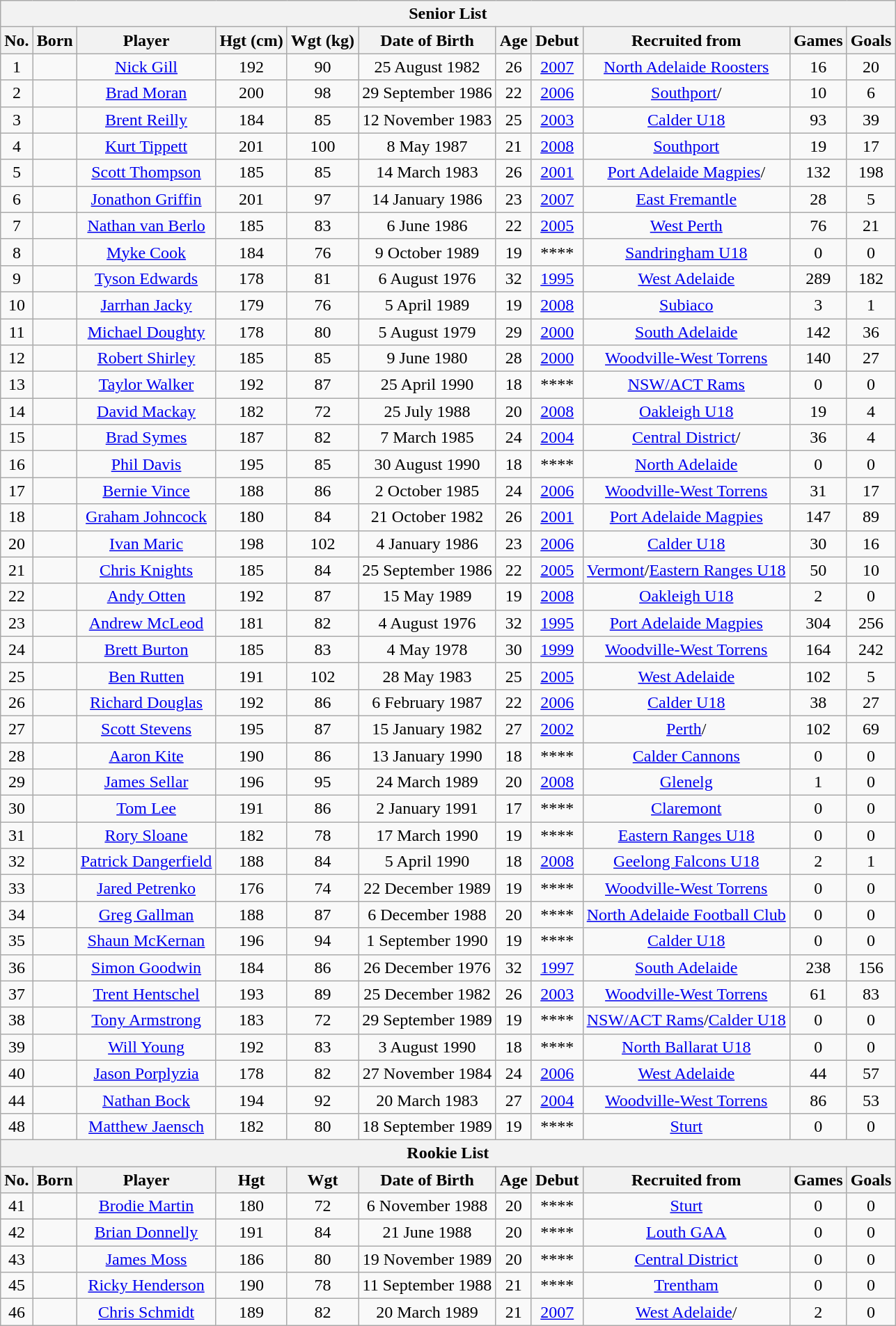<table class="wikitable" style="text-align:center;">
<tr>
<th colspan="11">Senior List</th>
</tr>
<tr>
<th>No.</th>
<th>Born</th>
<th>Player</th>
<th>Hgt (cm)</th>
<th>Wgt (kg)</th>
<th>Date of Birth</th>
<th>Age</th>
<th>Debut</th>
<th>Recruited from</th>
<th>Games</th>
<th>Goals</th>
</tr>
<tr>
<td>1</td>
<td></td>
<td><a href='#'>Nick Gill</a></td>
<td>192</td>
<td>90</td>
<td>25 August 1982</td>
<td>26</td>
<td><a href='#'>2007</a></td>
<td><a href='#'>North Adelaide Roosters</a></td>
<td>16</td>
<td>20</td>
</tr>
<tr>
<td>2</td>
<td></td>
<td><a href='#'>Brad Moran</a></td>
<td>200</td>
<td>98</td>
<td>29 September 1986</td>
<td>22</td>
<td><a href='#'>2006</a></td>
<td><a href='#'>Southport</a>/</td>
<td>10</td>
<td>6</td>
</tr>
<tr>
<td>3</td>
<td></td>
<td><a href='#'>Brent Reilly</a></td>
<td>184</td>
<td>85</td>
<td>12 November 1983</td>
<td>25</td>
<td><a href='#'>2003</a></td>
<td><a href='#'>Calder U18</a></td>
<td>93</td>
<td>39</td>
</tr>
<tr>
<td>4</td>
<td></td>
<td><a href='#'>Kurt Tippett</a></td>
<td>201</td>
<td>100</td>
<td>8 May 1987</td>
<td>21</td>
<td><a href='#'>2008</a></td>
<td><a href='#'>Southport</a></td>
<td>19</td>
<td>17</td>
</tr>
<tr>
<td>5</td>
<td></td>
<td><a href='#'>Scott Thompson</a></td>
<td>185</td>
<td>85</td>
<td>14 March 1983</td>
<td>26</td>
<td><a href='#'>2001</a></td>
<td><a href='#'>Port Adelaide Magpies</a>/</td>
<td>132</td>
<td>198</td>
</tr>
<tr>
<td>6</td>
<td></td>
<td><a href='#'>Jonathon Griffin</a></td>
<td>201</td>
<td>97</td>
<td>14 January 1986</td>
<td>23</td>
<td><a href='#'>2007</a></td>
<td><a href='#'>East Fremantle</a></td>
<td>28</td>
<td>5</td>
</tr>
<tr>
<td>7</td>
<td></td>
<td><a href='#'>Nathan van Berlo</a></td>
<td>185</td>
<td>83</td>
<td>6 June 1986</td>
<td>22</td>
<td><a href='#'>2005</a></td>
<td><a href='#'>West Perth</a></td>
<td>76</td>
<td>21</td>
</tr>
<tr>
<td>8</td>
<td></td>
<td><a href='#'>Myke Cook</a></td>
<td>184</td>
<td>76</td>
<td>9 October 1989</td>
<td>19</td>
<td>****</td>
<td><a href='#'>Sandringham U18</a></td>
<td>0</td>
<td>0</td>
</tr>
<tr>
<td>9</td>
<td></td>
<td><a href='#'>Tyson Edwards</a></td>
<td>178</td>
<td>81</td>
<td>6 August 1976</td>
<td>32</td>
<td><a href='#'>1995</a></td>
<td><a href='#'>West Adelaide</a></td>
<td>289</td>
<td>182</td>
</tr>
<tr>
<td>10</td>
<td></td>
<td><a href='#'>Jarrhan Jacky</a></td>
<td>179</td>
<td>76</td>
<td>5 April 1989</td>
<td>19</td>
<td><a href='#'>2008</a></td>
<td><a href='#'>Subiaco</a></td>
<td>3</td>
<td>1</td>
</tr>
<tr>
<td>11</td>
<td></td>
<td><a href='#'>Michael Doughty</a></td>
<td>178</td>
<td>80</td>
<td>5 August 1979</td>
<td>29</td>
<td><a href='#'>2000</a></td>
<td><a href='#'>South Adelaide</a></td>
<td>142</td>
<td>36</td>
</tr>
<tr>
<td>12</td>
<td></td>
<td><a href='#'>Robert Shirley</a></td>
<td>185</td>
<td>85</td>
<td>9 June 1980</td>
<td>28</td>
<td><a href='#'>2000</a></td>
<td><a href='#'>Woodville-West Torrens</a></td>
<td>140</td>
<td>27</td>
</tr>
<tr>
<td>13</td>
<td></td>
<td><a href='#'>Taylor Walker</a></td>
<td>192</td>
<td>87</td>
<td>25 April 1990</td>
<td>18</td>
<td>****</td>
<td><a href='#'>NSW/ACT Rams</a></td>
<td>0</td>
<td>0</td>
</tr>
<tr>
<td>14</td>
<td></td>
<td><a href='#'>David Mackay</a></td>
<td>182</td>
<td>72</td>
<td>25 July 1988</td>
<td>20</td>
<td><a href='#'>2008</a></td>
<td><a href='#'>Oakleigh U18</a></td>
<td>19</td>
<td>4</td>
</tr>
<tr>
<td>15</td>
<td></td>
<td><a href='#'>Brad Symes</a></td>
<td>187</td>
<td>82</td>
<td>7 March 1985</td>
<td>24</td>
<td><a href='#'>2004</a></td>
<td><a href='#'>Central District</a>/</td>
<td>36</td>
<td>4</td>
</tr>
<tr>
<td>16</td>
<td></td>
<td><a href='#'>Phil Davis</a></td>
<td>195</td>
<td>85</td>
<td>30 August 1990</td>
<td>18</td>
<td>****</td>
<td><a href='#'>North Adelaide</a></td>
<td>0</td>
<td>0</td>
</tr>
<tr>
<td>17</td>
<td></td>
<td><a href='#'>Bernie Vince</a></td>
<td>188</td>
<td>86</td>
<td>2 October 1985</td>
<td>24</td>
<td><a href='#'>2006</a></td>
<td><a href='#'>Woodville-West Torrens</a></td>
<td>31</td>
<td>17</td>
</tr>
<tr>
<td>18</td>
<td></td>
<td><a href='#'>Graham Johncock</a></td>
<td>180</td>
<td>84</td>
<td>21 October 1982</td>
<td>26</td>
<td><a href='#'>2001</a></td>
<td><a href='#'>Port Adelaide Magpies</a></td>
<td>147</td>
<td>89</td>
</tr>
<tr>
<td>20</td>
<td></td>
<td><a href='#'>Ivan Maric</a></td>
<td>198</td>
<td>102</td>
<td>4 January 1986</td>
<td>23</td>
<td><a href='#'>2006</a></td>
<td><a href='#'>Calder U18</a></td>
<td>30</td>
<td>16</td>
</tr>
<tr>
<td>21</td>
<td></td>
<td><a href='#'>Chris Knights</a></td>
<td>185</td>
<td>84</td>
<td>25 September 1986</td>
<td>22</td>
<td><a href='#'>2005</a></td>
<td><a href='#'>Vermont</a>/<a href='#'>Eastern Ranges U18</a></td>
<td>50</td>
<td>10</td>
</tr>
<tr>
<td>22</td>
<td></td>
<td><a href='#'>Andy Otten</a></td>
<td>192</td>
<td>87</td>
<td>15 May 1989</td>
<td>19</td>
<td><a href='#'>2008</a></td>
<td><a href='#'>Oakleigh U18</a></td>
<td>2</td>
<td>0</td>
</tr>
<tr>
<td>23</td>
<td></td>
<td><a href='#'>Andrew McLeod</a></td>
<td>181</td>
<td>82</td>
<td>4 August 1976</td>
<td>32</td>
<td><a href='#'>1995</a></td>
<td><a href='#'>Port Adelaide Magpies</a></td>
<td>304</td>
<td>256</td>
</tr>
<tr>
<td>24</td>
<td></td>
<td><a href='#'>Brett Burton</a></td>
<td>185</td>
<td>83</td>
<td>4 May 1978</td>
<td>30</td>
<td><a href='#'>1999</a></td>
<td><a href='#'>Woodville-West Torrens</a></td>
<td>164</td>
<td>242</td>
</tr>
<tr>
<td>25</td>
<td></td>
<td><a href='#'>Ben Rutten</a></td>
<td>191</td>
<td>102</td>
<td>28 May 1983</td>
<td>25</td>
<td><a href='#'>2005</a></td>
<td><a href='#'>West Adelaide</a></td>
<td>102</td>
<td>5</td>
</tr>
<tr>
<td>26</td>
<td></td>
<td><a href='#'>Richard Douglas</a></td>
<td>192</td>
<td>86</td>
<td>6 February 1987</td>
<td>22</td>
<td><a href='#'>2006</a></td>
<td><a href='#'>Calder U18</a></td>
<td>38</td>
<td>27</td>
</tr>
<tr>
<td>27</td>
<td></td>
<td><a href='#'>Scott Stevens</a></td>
<td>195</td>
<td>87</td>
<td>15 January 1982</td>
<td>27</td>
<td><a href='#'>2002</a></td>
<td><a href='#'>Perth</a>/</td>
<td>102</td>
<td>69</td>
</tr>
<tr>
<td>28</td>
<td></td>
<td><a href='#'>Aaron Kite</a></td>
<td>190</td>
<td>86</td>
<td>13 January 1990</td>
<td>18</td>
<td>****</td>
<td><a href='#'>Calder Cannons</a></td>
<td>0</td>
<td>0</td>
</tr>
<tr>
<td>29</td>
<td></td>
<td><a href='#'>James Sellar</a></td>
<td>196</td>
<td>95</td>
<td>24 March 1989</td>
<td>20</td>
<td><a href='#'>2008</a></td>
<td><a href='#'>Glenelg</a></td>
<td>1</td>
<td>0</td>
</tr>
<tr>
<td>30</td>
<td></td>
<td><a href='#'>Tom Lee</a></td>
<td>191</td>
<td>86</td>
<td>2 January 1991</td>
<td>17</td>
<td>****</td>
<td><a href='#'>Claremont</a></td>
<td>0</td>
<td>0</td>
</tr>
<tr>
<td>31</td>
<td></td>
<td><a href='#'>Rory Sloane</a></td>
<td>182</td>
<td>78</td>
<td>17 March 1990</td>
<td>19</td>
<td>****</td>
<td><a href='#'>Eastern Ranges U18</a></td>
<td>0</td>
<td>0</td>
</tr>
<tr>
<td>32</td>
<td></td>
<td><a href='#'>Patrick Dangerfield</a></td>
<td>188</td>
<td>84</td>
<td>5 April 1990</td>
<td>18</td>
<td><a href='#'>2008</a></td>
<td><a href='#'>Geelong Falcons U18</a></td>
<td>2</td>
<td>1</td>
</tr>
<tr>
<td>33</td>
<td></td>
<td><a href='#'>Jared Petrenko</a></td>
<td>176</td>
<td>74</td>
<td>22 December 1989</td>
<td>19</td>
<td>****</td>
<td><a href='#'>Woodville-West Torrens</a></td>
<td>0</td>
<td>0</td>
</tr>
<tr>
<td>34</td>
<td></td>
<td><a href='#'>Greg Gallman</a></td>
<td>188</td>
<td>87</td>
<td>6 December 1988</td>
<td>20</td>
<td>****</td>
<td><a href='#'>North Adelaide Football Club</a></td>
<td>0</td>
<td>0</td>
</tr>
<tr>
<td>35</td>
<td></td>
<td><a href='#'>Shaun McKernan</a></td>
<td>196</td>
<td>94</td>
<td>1 September 1990</td>
<td>19</td>
<td>****</td>
<td><a href='#'>Calder U18</a></td>
<td>0</td>
<td>0</td>
</tr>
<tr>
<td>36</td>
<td></td>
<td><a href='#'>Simon Goodwin</a></td>
<td>184</td>
<td>86</td>
<td>26 December 1976</td>
<td>32</td>
<td><a href='#'>1997</a></td>
<td><a href='#'>South Adelaide</a></td>
<td>238</td>
<td>156</td>
</tr>
<tr>
<td>37</td>
<td></td>
<td><a href='#'>Trent Hentschel</a></td>
<td>193</td>
<td>89</td>
<td>25 December 1982</td>
<td>26</td>
<td><a href='#'>2003</a></td>
<td><a href='#'>Woodville-West Torrens</a></td>
<td>61</td>
<td>83</td>
</tr>
<tr>
<td>38</td>
<td></td>
<td><a href='#'>Tony Armstrong</a></td>
<td>183</td>
<td>72</td>
<td>29 September 1989</td>
<td>19</td>
<td>****</td>
<td><a href='#'>NSW/ACT Rams</a>/<a href='#'>Calder U18</a></td>
<td>0</td>
<td>0</td>
</tr>
<tr>
<td>39</td>
<td></td>
<td><a href='#'>Will Young</a></td>
<td>192</td>
<td>83</td>
<td>3 August 1990</td>
<td>18</td>
<td>****</td>
<td><a href='#'>North Ballarat U18</a></td>
<td>0</td>
<td>0</td>
</tr>
<tr>
<td>40</td>
<td></td>
<td><a href='#'>Jason Porplyzia</a></td>
<td>178</td>
<td>82</td>
<td>27 November 1984</td>
<td>24</td>
<td><a href='#'>2006</a></td>
<td><a href='#'>West Adelaide</a></td>
<td>44</td>
<td>57</td>
</tr>
<tr>
<td>44</td>
<td></td>
<td><a href='#'>Nathan Bock</a></td>
<td>194</td>
<td>92</td>
<td>20 March 1983</td>
<td>27</td>
<td><a href='#'>2004</a></td>
<td><a href='#'>Woodville-West Torrens</a></td>
<td>86</td>
<td>53</td>
</tr>
<tr>
<td>48</td>
<td></td>
<td><a href='#'>Matthew Jaensch</a></td>
<td>182</td>
<td>80</td>
<td>18 September 1989</td>
<td>19</td>
<td>****</td>
<td><a href='#'>Sturt</a></td>
<td>0</td>
<td>0</td>
</tr>
<tr>
<th colspan="11">Rookie List</th>
</tr>
<tr>
<th>No.</th>
<th>Born</th>
<th>Player</th>
<th>Hgt</th>
<th>Wgt</th>
<th>Date of Birth</th>
<th>Age</th>
<th>Debut</th>
<th>Recruited from</th>
<th>Games</th>
<th>Goals</th>
</tr>
<tr>
<td>41</td>
<td></td>
<td><a href='#'>Brodie Martin</a></td>
<td>180</td>
<td>72</td>
<td>6 November 1988</td>
<td>20</td>
<td>****</td>
<td><a href='#'>Sturt</a></td>
<td>0</td>
<td>0</td>
</tr>
<tr>
<td>42</td>
<td></td>
<td><a href='#'>Brian Donnelly</a></td>
<td>191</td>
<td>84</td>
<td>21 June 1988</td>
<td>20</td>
<td>****</td>
<td> <a href='#'>Louth GAA</a></td>
<td>0</td>
<td>0</td>
</tr>
<tr>
<td>43</td>
<td></td>
<td><a href='#'>James Moss</a></td>
<td>186</td>
<td>80</td>
<td>19 November 1989</td>
<td>20</td>
<td>****</td>
<td><a href='#'>Central District</a></td>
<td>0</td>
<td>0</td>
</tr>
<tr>
<td>45</td>
<td></td>
<td><a href='#'>Ricky Henderson</a></td>
<td>190</td>
<td>78</td>
<td>11 September 1988</td>
<td>21</td>
<td>****</td>
<td><a href='#'>Trentham</a></td>
<td>0</td>
<td>0</td>
</tr>
<tr>
<td>46</td>
<td></td>
<td><a href='#'>Chris Schmidt</a></td>
<td>189</td>
<td>82</td>
<td>20 March 1989</td>
<td>21</td>
<td><a href='#'>2007</a></td>
<td><a href='#'>West Adelaide</a>/</td>
<td>2</td>
<td>0</td>
</tr>
</table>
